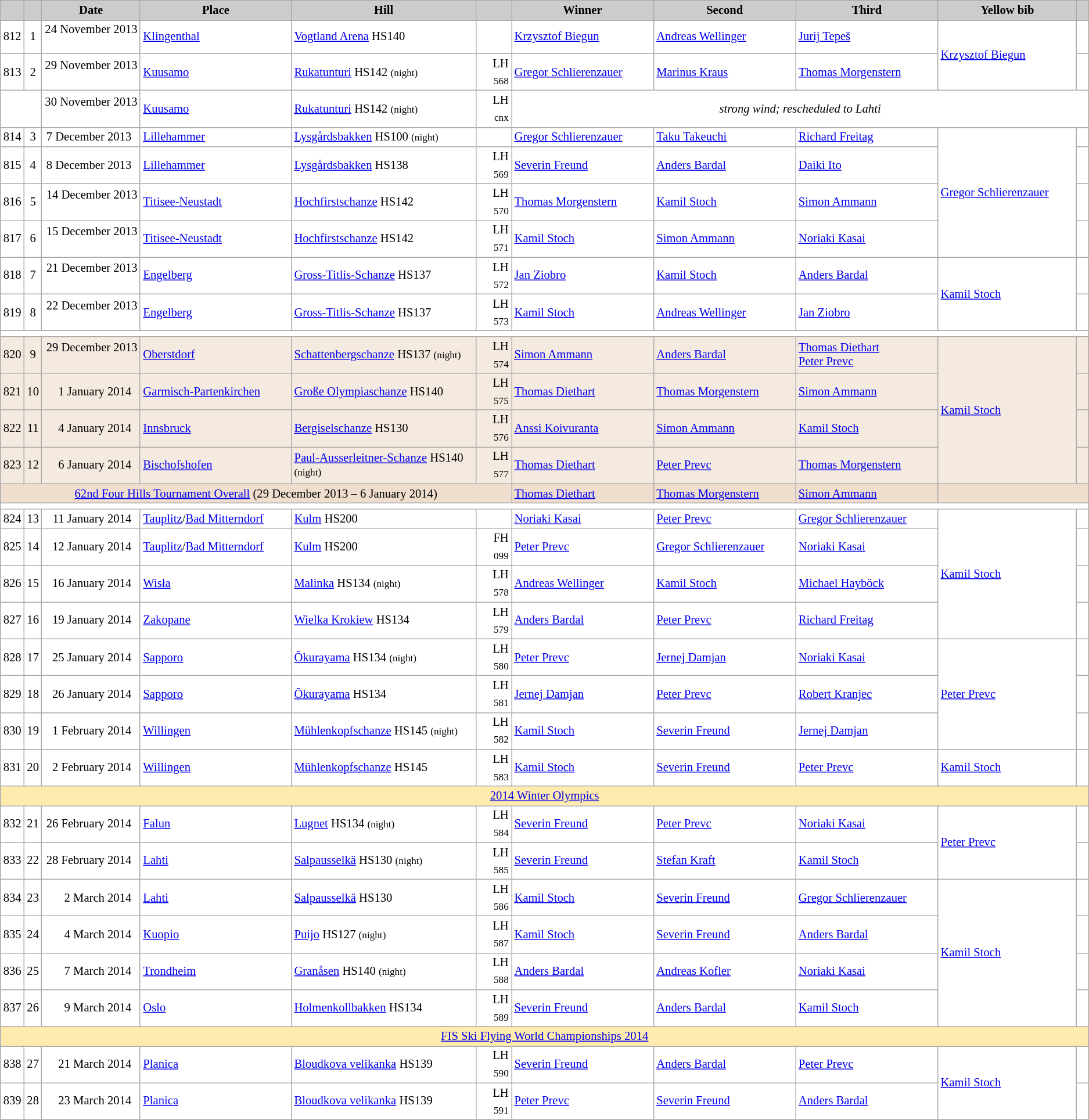<table class="wikitable plainrowheaders" style="background:#fff; font-size:86%; line-height:16px; border:grey solid 1px; border-collapse:collapse;">
<tr>
<th scope="col" style="background:#ccc; width=20 px;"></th>
<th scope="col" style="background:#ccc; width=30 px;"></th>
<th scope="col" style="background:#ccc; width:125px;">Date</th>
<th scope="col" style="background:#ccc; width:200px;">Place</th>
<th scope="col" style="background:#ccc; width:240px;">Hill</th>
<th scope="col" style="background:#ccc; width:40px;"></th>
<th scope="col" style="background:#ccc; width:185px;">Winner</th>
<th scope="col" style="background:#ccc; width:185px;">Second</th>
<th scope="col" style="background:#ccc; width:185px;">Third</th>
<th scope="col" style="background:#ccc; width:180px;">Yellow bib</th>
<th scope="col" style="background:#ccc; width:10px;"></th>
</tr>
<tr>
<td align=center>812</td>
<td align=center>1</td>
<td align=right>24 November 2013  </td>
<td> <a href='#'>Klingenthal</a></td>
<td><a href='#'>Vogtland Arena</a> HS140</td>
<td align=right></td>
<td> <a href='#'>Krzysztof Biegun</a></td>
<td> <a href='#'>Andreas Wellinger</a></td>
<td> <a href='#'>Jurij Tepeš</a></td>
<td rowspan=2> <a href='#'>Krzysztof Biegun</a></td>
<td></td>
</tr>
<tr>
<td align=center>813</td>
<td align=center>2</td>
<td align=right>29 November 2013  </td>
<td> <a href='#'>Kuusamo</a></td>
<td><a href='#'>Rukatunturi</a> HS142 <small>(night)</small></td>
<td align=right>LH <sub>568</sub></td>
<td> <a href='#'>Gregor Schlierenzauer</a></td>
<td> <a href='#'>Marinus Kraus</a></td>
<td> <a href='#'>Thomas Morgenstern</a></td>
<td></td>
</tr>
<tr>
<td colspan=2></td>
<td align=right>30 November 2013  </td>
<td> <a href='#'>Kuusamo</a></td>
<td><a href='#'>Rukatunturi</a> HS142 <small>(night)</small></td>
<td align=right>LH <sub>cnx</sub></td>
<td colspan=5 align=center><em>strong wind; rescheduled to Lahti</em></td>
</tr>
<tr>
<td align=center>814</td>
<td align=center>3</td>
<td align=right>7 December 2013  </td>
<td> <a href='#'>Lillehammer</a></td>
<td><a href='#'>Lysgårdsbakken</a> HS100 <small>(night)</small></td>
<td align=right></td>
<td> <a href='#'>Gregor Schlierenzauer</a></td>
<td> <a href='#'>Taku Takeuchi</a></td>
<td> <a href='#'>Richard Freitag</a></td>
<td rowspan=4> <a href='#'>Gregor Schlierenzauer</a></td>
<td></td>
</tr>
<tr>
<td align=center>815</td>
<td align=center>4</td>
<td align=right>8 December 2013  </td>
<td> <a href='#'>Lillehammer</a></td>
<td><a href='#'>Lysgårdsbakken</a> HS138</td>
<td align=right>LH <sub>569</sub></td>
<td> <a href='#'>Severin Freund</a></td>
<td> <a href='#'>Anders Bardal</a></td>
<td> <a href='#'>Daiki Ito</a></td>
<td></td>
</tr>
<tr>
<td align=center>816</td>
<td align=center>5</td>
<td align=right>14 December 2013  </td>
<td> <a href='#'>Titisee-Neustadt</a></td>
<td><a href='#'>Hochfirstschanze</a> HS142</td>
<td align=right>LH <sub>570</sub></td>
<td> <a href='#'>Thomas Morgenstern</a></td>
<td> <a href='#'>Kamil Stoch</a></td>
<td> <a href='#'>Simon Ammann</a></td>
<td></td>
</tr>
<tr>
<td align=center>817</td>
<td align=center>6</td>
<td align=right>15 December 2013  </td>
<td> <a href='#'>Titisee-Neustadt</a></td>
<td><a href='#'>Hochfirstschanze</a> HS142</td>
<td align=right>LH <sub>571</sub></td>
<td> <a href='#'>Kamil Stoch</a></td>
<td> <a href='#'>Simon Ammann</a></td>
<td> <a href='#'>Noriaki Kasai</a></td>
<td></td>
</tr>
<tr>
<td align=center>818</td>
<td align=center>7</td>
<td align=right>21 December 2013  </td>
<td> <a href='#'>Engelberg</a></td>
<td><a href='#'>Gross-Titlis-Schanze</a> HS137</td>
<td align=right>LH <sub>572</sub></td>
<td> <a href='#'>Jan Ziobro</a></td>
<td> <a href='#'>Kamil Stoch</a></td>
<td> <a href='#'>Anders Bardal</a></td>
<td rowspan=2> <a href='#'>Kamil Stoch</a></td>
<td></td>
</tr>
<tr>
<td align=center>819</td>
<td align=center>8</td>
<td align=right>22 December 2013  </td>
<td> <a href='#'>Engelberg</a></td>
<td><a href='#'>Gross-Titlis-Schanze</a> HS137</td>
<td align=right>LH <sub>573</sub></td>
<td> <a href='#'>Kamil Stoch</a></td>
<td> <a href='#'>Andreas Wellinger</a></td>
<td> <a href='#'>Jan Ziobro</a></td>
<td></td>
</tr>
<tr>
<td colspan=11></td>
</tr>
<tr bgcolor=#F5EADF>
<td align=center>820</td>
<td align=center>9</td>
<td align=right>29 December 2013  </td>
<td> <a href='#'>Oberstdorf</a></td>
<td><a href='#'>Schattenbergschanze</a> HS137 <small>(night)</small></td>
<td align=right>LH <sub>574</sub></td>
<td> <a href='#'>Simon Ammann</a></td>
<td> <a href='#'>Anders Bardal</a></td>
<td> <a href='#'>Thomas Diethart</a><br> <a href='#'>Peter Prevc</a></td>
<td rowspan=4> <a href='#'>Kamil Stoch</a></td>
<td></td>
</tr>
<tr bgcolor=#F5EADF>
<td align=center>821</td>
<td align=center>10</td>
<td align=right>1 January 2014  </td>
<td> <a href='#'>Garmisch-Partenkirchen</a></td>
<td><a href='#'>Große Olympiaschanze</a> HS140</td>
<td align=right>LH <sub>575</sub></td>
<td> <a href='#'>Thomas Diethart</a></td>
<td> <a href='#'>Thomas Morgenstern</a></td>
<td> <a href='#'>Simon Ammann</a></td>
<td></td>
</tr>
<tr bgcolor=#F5EADF>
<td align=center>822</td>
<td align=center>11</td>
<td align=right>4 January 2014  </td>
<td> <a href='#'>Innsbruck</a></td>
<td><a href='#'>Bergiselschanze</a> HS130</td>
<td align=right>LH <sub>576</sub></td>
<td> <a href='#'>Anssi Koivuranta</a></td>
<td> <a href='#'>Simon Ammann</a></td>
<td> <a href='#'>Kamil Stoch</a></td>
<td></td>
</tr>
<tr bgcolor=#F5EADF>
<td align=center>823</td>
<td align=center>12</td>
<td align=right>6 January 2014  </td>
<td> <a href='#'>Bischofshofen</a></td>
<td><a href='#'>Paul-Ausserleitner-Schanze</a> HS140 <small>(night)</small></td>
<td align=right>LH <sub>577</sub></td>
<td> <a href='#'>Thomas Diethart</a></td>
<td> <a href='#'>Peter Prevc</a></td>
<td> <a href='#'>Thomas Morgenstern</a></td>
<td></td>
</tr>
<tr bgcolor=#EFDECD>
<td colspan=6 align=center><a href='#'>62nd Four Hills Tournament Overall</a> (29 December 2013 – 6 January 2014)</td>
<td> <a href='#'>Thomas Diethart</a></td>
<td> <a href='#'>Thomas Morgenstern</a></td>
<td> <a href='#'>Simon Ammann</a></td>
<td colspan=2></td>
</tr>
<tr>
<td colspan=11></td>
</tr>
<tr>
<td align=center>824</td>
<td align=center>13</td>
<td align=right>11 January 2014  </td>
<td> <a href='#'>Tauplitz</a>/<a href='#'>Bad Mitterndorf</a></td>
<td><a href='#'>Kulm</a> HS200</td>
<td align=right></td>
<td> <a href='#'>Noriaki Kasai</a></td>
<td> <a href='#'>Peter Prevc</a></td>
<td> <a href='#'>Gregor Schlierenzauer</a></td>
<td rowspan=4> <a href='#'>Kamil Stoch</a></td>
<td></td>
</tr>
<tr>
<td align=center>825</td>
<td align=center>14</td>
<td align=right>12 January 2014  </td>
<td> <a href='#'>Tauplitz</a>/<a href='#'>Bad Mitterndorf</a></td>
<td><a href='#'>Kulm</a> HS200</td>
<td align=right>FH <sub>099</sub></td>
<td> <a href='#'>Peter Prevc</a></td>
<td> <a href='#'>Gregor Schlierenzauer</a></td>
<td> <a href='#'>Noriaki Kasai</a></td>
<td></td>
</tr>
<tr>
<td align=center>826</td>
<td align=center>15</td>
<td align=right>16 January 2014  </td>
<td> <a href='#'>Wisła</a></td>
<td><a href='#'>Malinka</a> HS134 <small>(night)</small></td>
<td align=right>LH <sub>578</sub></td>
<td> <a href='#'>Andreas Wellinger</a></td>
<td> <a href='#'>Kamil Stoch</a></td>
<td> <a href='#'>Michael Hayböck</a></td>
<td></td>
</tr>
<tr>
<td align=center>827</td>
<td align=center>16</td>
<td align=right>19 January 2014  </td>
<td> <a href='#'>Zakopane</a></td>
<td><a href='#'>Wielka Krokiew</a> HS134</td>
<td align=right>LH <sub>579</sub></td>
<td> <a href='#'>Anders Bardal</a></td>
<td> <a href='#'>Peter Prevc</a></td>
<td> <a href='#'>Richard Freitag</a></td>
<td></td>
</tr>
<tr>
<td align=center>828</td>
<td align=center>17</td>
<td align=right>25 January 2014  </td>
<td> <a href='#'>Sapporo</a></td>
<td><a href='#'>Ōkurayama</a> HS134 <small>(night)</small></td>
<td align=right>LH <sub>580</sub></td>
<td> <a href='#'>Peter Prevc</a></td>
<td> <a href='#'>Jernej Damjan</a></td>
<td> <a href='#'>Noriaki Kasai</a></td>
<td rowspan=3> <a href='#'>Peter Prevc</a></td>
<td></td>
</tr>
<tr>
<td align=center>829</td>
<td align=center>18</td>
<td align=right>26 January 2014  </td>
<td> <a href='#'>Sapporo</a></td>
<td><a href='#'>Ōkurayama</a> HS134</td>
<td align=right>LH <sub>581</sub></td>
<td> <a href='#'>Jernej Damjan</a></td>
<td> <a href='#'>Peter Prevc</a></td>
<td> <a href='#'>Robert Kranjec</a></td>
<td></td>
</tr>
<tr>
<td align=center>830</td>
<td align=center>19</td>
<td align=right>1 February 2014  </td>
<td> <a href='#'>Willingen</a></td>
<td><a href='#'>Mühlenkopfschanze</a> HS145 <small>(night)</small></td>
<td align=right>LH <sub>582</sub></td>
<td> <a href='#'>Kamil Stoch</a></td>
<td> <a href='#'>Severin Freund</a></td>
<td> <a href='#'>Jernej Damjan</a></td>
<td></td>
</tr>
<tr>
<td align=center>831</td>
<td align=center>20</td>
<td align=right>2 February 2014  </td>
<td> <a href='#'>Willingen</a></td>
<td><a href='#'>Mühlenkopfschanze</a> HS145</td>
<td align=right>LH <sub>583</sub></td>
<td> <a href='#'>Kamil Stoch</a></td>
<td> <a href='#'>Severin Freund</a></td>
<td> <a href='#'>Peter Prevc</a></td>
<td> <a href='#'>Kamil Stoch</a></td>
<td></td>
</tr>
<tr style="background:#FFEBAD">
<td colspan=11 align=center><a href='#'>2014 Winter Olympics</a></td>
</tr>
<tr>
<td align=center>832</td>
<td align=center>21</td>
<td align=right>26 February 2014  </td>
<td> <a href='#'>Falun</a></td>
<td><a href='#'>Lugnet</a> HS134 <small>(night)</small></td>
<td align=right>LH <sub>584</sub></td>
<td> <a href='#'>Severin Freund</a></td>
<td> <a href='#'>Peter Prevc</a></td>
<td> <a href='#'>Noriaki Kasai</a></td>
<td rowspan=2> <a href='#'>Peter Prevc</a></td>
<td></td>
</tr>
<tr>
<td align=center>833</td>
<td align=center>22</td>
<td align=right>28 February 2014  </td>
<td> <a href='#'>Lahti</a></td>
<td><a href='#'>Salpausselkä</a> HS130 <small>(night)</small></td>
<td align=right>LH <sub>585</sub></td>
<td> <a href='#'>Severin Freund</a></td>
<td> <a href='#'>Stefan Kraft</a></td>
<td> <a href='#'>Kamil Stoch</a></td>
<td></td>
</tr>
<tr>
<td align=center>834</td>
<td align=center>23</td>
<td align=right>2 March 2014  </td>
<td> <a href='#'>Lahti</a></td>
<td><a href='#'>Salpausselkä</a> HS130</td>
<td align=right>LH <sub>586</sub></td>
<td> <a href='#'>Kamil Stoch</a></td>
<td> <a href='#'>Severin Freund</a></td>
<td> <a href='#'>Gregor Schlierenzauer</a></td>
<td rowspan=4> <a href='#'>Kamil Stoch</a></td>
<td></td>
</tr>
<tr>
<td align=center>835</td>
<td align=center>24</td>
<td align=right>4 March 2014  </td>
<td> <a href='#'>Kuopio</a></td>
<td><a href='#'>Puijo</a> HS127 <small>(night)</small></td>
<td align=right>LH <sub>587</sub></td>
<td> <a href='#'>Kamil Stoch</a></td>
<td> <a href='#'>Severin Freund</a></td>
<td> <a href='#'>Anders Bardal</a></td>
<td></td>
</tr>
<tr>
<td align=center>836</td>
<td align=center>25</td>
<td align=right>7 March 2014  </td>
<td> <a href='#'>Trondheim</a></td>
<td><a href='#'>Granåsen</a> HS140 <small>(night)</small></td>
<td align=right>LH <sub>588</sub></td>
<td> <a href='#'>Anders Bardal</a></td>
<td> <a href='#'>Andreas Kofler</a></td>
<td> <a href='#'>Noriaki Kasai</a></td>
<td></td>
</tr>
<tr>
<td align=center>837</td>
<td align=center>26</td>
<td align=right>9 March 2014  </td>
<td> <a href='#'>Oslo</a></td>
<td><a href='#'>Holmenkollbakken</a> HS134</td>
<td align=right>LH <sub>589</sub></td>
<td> <a href='#'>Severin Freund</a></td>
<td> <a href='#'>Anders Bardal</a></td>
<td> <a href='#'>Kamil Stoch</a></td>
<td></td>
</tr>
<tr style="background:#FFEBAD">
<td colspan=11 align=center><a href='#'>FIS Ski Flying World Championships 2014</a></td>
</tr>
<tr>
<td align=center>838</td>
<td align=center>27</td>
<td align=right>21 March 2014  </td>
<td> <a href='#'>Planica</a></td>
<td><a href='#'>Bloudkova velikanka</a> HS139</td>
<td align=right>LH <sub>590</sub></td>
<td> <a href='#'>Severin Freund</a></td>
<td> <a href='#'>Anders Bardal</a></td>
<td> <a href='#'>Peter Prevc</a></td>
<td rowspan=2> <a href='#'>Kamil Stoch</a></td>
<td></td>
</tr>
<tr>
<td align=center>839</td>
<td align=center>28</td>
<td align=right>23 March 2014  </td>
<td> <a href='#'>Planica</a></td>
<td><a href='#'>Bloudkova velikanka</a> HS139</td>
<td align=right>LH <sub>591</sub></td>
<td> <a href='#'>Peter Prevc</a></td>
<td> <a href='#'>Severin Freund</a></td>
<td> <a href='#'>Anders Bardal</a></td>
<td></td>
</tr>
</table>
